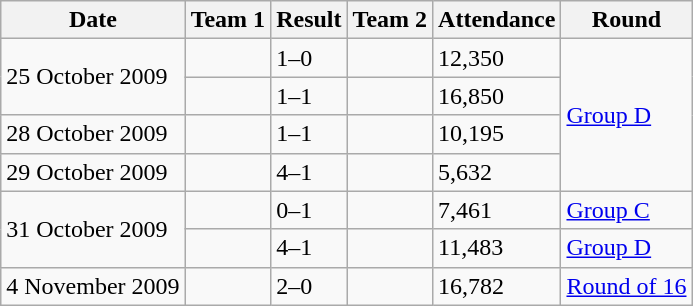<table class="wikitable" style="text-align: left;">
<tr>
<th>Date</th>
<th>Team 1</th>
<th>Result</th>
<th>Team 2</th>
<th>Attendance</th>
<th>Round</th>
</tr>
<tr>
<td rowspan=2>25 October 2009</td>
<td></td>
<td>1–0</td>
<td></td>
<td>12,350</td>
<td rowspan=4><a href='#'>Group D</a></td>
</tr>
<tr>
<td></td>
<td>1–1</td>
<td></td>
<td>16,850</td>
</tr>
<tr>
<td>28 October 2009</td>
<td></td>
<td>1–1</td>
<td></td>
<td>10,195</td>
</tr>
<tr>
<td>29 October 2009</td>
<td></td>
<td>4–1</td>
<td></td>
<td>5,632</td>
</tr>
<tr>
<td rowspan=2>31 October 2009</td>
<td></td>
<td>0–1</td>
<td></td>
<td>7,461</td>
<td><a href='#'>Group C</a></td>
</tr>
<tr>
<td></td>
<td>4–1</td>
<td></td>
<td>11,483</td>
<td><a href='#'>Group D</a></td>
</tr>
<tr>
<td>4 November 2009</td>
<td></td>
<td>2–0</td>
<td></td>
<td>16,782</td>
<td><a href='#'>Round of 16</a></td>
</tr>
</table>
